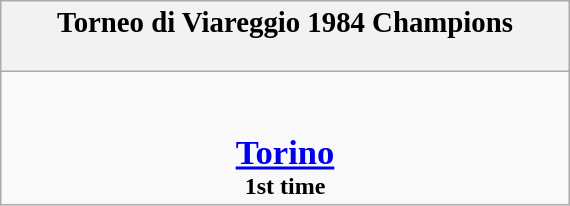<table class="wikitable" style="margin: 0 auto; width: 30%;">
<tr>
<th><big>Torneo di Viareggio 1984 Champions</big><br><br></th>
</tr>
<tr>
<td align=center><br><br><big><big><strong><a href='#'>Torino</a></strong><br></big></big><strong>1st time</strong></td>
</tr>
</table>
